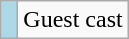<table class="wikitable">
<tr>
<td style="background: lightblue"> </td>
<td>Guest cast</td>
</tr>
</table>
